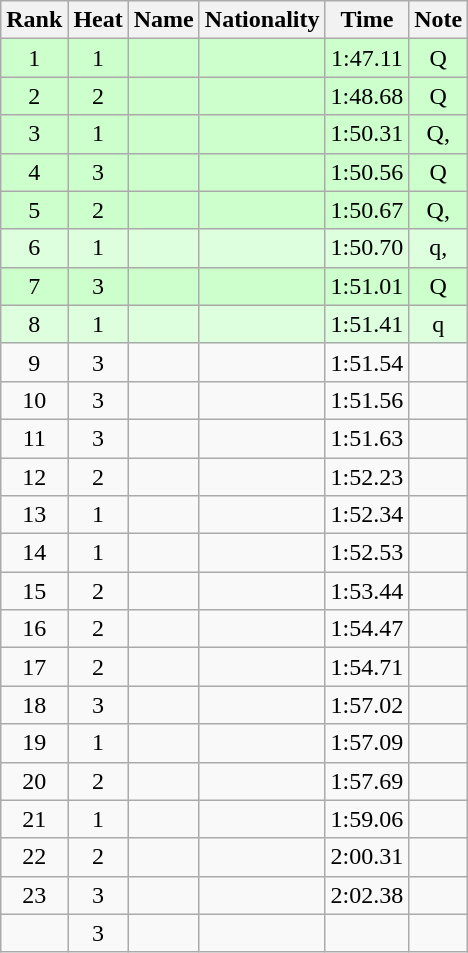<table class="wikitable sortable" style="text-align:center">
<tr>
<th>Rank</th>
<th>Heat</th>
<th>Name</th>
<th>Nationality</th>
<th>Time</th>
<th>Note</th>
</tr>
<tr bgcolor=ccffcc>
<td>1</td>
<td>1</td>
<td align=left></td>
<td align=left></td>
<td>1:47.11</td>
<td>Q</td>
</tr>
<tr bgcolor=ccffcc>
<td>2</td>
<td>2</td>
<td align=left></td>
<td align=left></td>
<td>1:48.68</td>
<td>Q</td>
</tr>
<tr bgcolor=ccffcc>
<td>3</td>
<td>1</td>
<td align=left></td>
<td align=left></td>
<td>1:50.31</td>
<td>Q, </td>
</tr>
<tr bgcolor=ccffcc>
<td>4</td>
<td>3</td>
<td align=left></td>
<td align=left></td>
<td>1:50.56</td>
<td>Q</td>
</tr>
<tr bgcolor=ccffcc>
<td>5</td>
<td>2</td>
<td align=left></td>
<td align=left></td>
<td>1:50.67</td>
<td>Q, </td>
</tr>
<tr bgcolor=ddffdd>
<td>6</td>
<td>1</td>
<td align=left></td>
<td align=left></td>
<td>1:50.70</td>
<td>q, </td>
</tr>
<tr bgcolor=ccffcc>
<td>7</td>
<td>3</td>
<td align=left></td>
<td align=left></td>
<td>1:51.01</td>
<td>Q</td>
</tr>
<tr bgcolor=ddffdd>
<td>8</td>
<td>1</td>
<td align=left></td>
<td align=left></td>
<td>1:51.41</td>
<td>q</td>
</tr>
<tr>
<td>9</td>
<td>3</td>
<td align=left></td>
<td align=left></td>
<td>1:51.54</td>
<td></td>
</tr>
<tr>
<td>10</td>
<td>3</td>
<td align=left></td>
<td align=left></td>
<td>1:51.56</td>
<td></td>
</tr>
<tr>
<td>11</td>
<td>3</td>
<td align=left></td>
<td align=left></td>
<td>1:51.63</td>
<td></td>
</tr>
<tr>
<td>12</td>
<td>2</td>
<td align=left></td>
<td align=left></td>
<td>1:52.23</td>
<td></td>
</tr>
<tr>
<td>13</td>
<td>1</td>
<td align=left></td>
<td align=left></td>
<td>1:52.34</td>
<td></td>
</tr>
<tr>
<td>14</td>
<td>1</td>
<td align=left></td>
<td align=left></td>
<td>1:52.53</td>
<td></td>
</tr>
<tr>
<td>15</td>
<td>2</td>
<td align=left></td>
<td align=left></td>
<td>1:53.44</td>
<td></td>
</tr>
<tr>
<td>16</td>
<td>2</td>
<td align=left></td>
<td align=left></td>
<td>1:54.47</td>
<td></td>
</tr>
<tr>
<td>17</td>
<td>2</td>
<td align=left></td>
<td align=left></td>
<td>1:54.71</td>
<td></td>
</tr>
<tr>
<td>18</td>
<td>3</td>
<td align=left></td>
<td align=left></td>
<td>1:57.02</td>
<td></td>
</tr>
<tr>
<td>19</td>
<td>1</td>
<td align=left></td>
<td align=left></td>
<td>1:57.09</td>
<td></td>
</tr>
<tr>
<td>20</td>
<td>2</td>
<td align=left></td>
<td align=left></td>
<td>1:57.69</td>
<td></td>
</tr>
<tr>
<td>21</td>
<td>1</td>
<td align=left></td>
<td align=left></td>
<td>1:59.06</td>
<td></td>
</tr>
<tr>
<td>22</td>
<td>2</td>
<td align=left></td>
<td align=left></td>
<td>2:00.31</td>
<td></td>
</tr>
<tr>
<td>23</td>
<td>3</td>
<td align=left></td>
<td align=left></td>
<td>2:02.38</td>
<td></td>
</tr>
<tr>
<td></td>
<td>3</td>
<td align=left></td>
<td align=left></td>
<td></td>
<td></td>
</tr>
</table>
